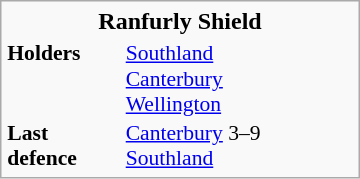<table class="infobox" width="240" cellspacing="0" style="font-size: 90%;" width=40%>
<tr>
<th colspan="2" style="font-size:medium">Ranfurly Shield</th>
</tr>
<tr>
<td colspan=2></td>
</tr>
<tr>
<td><strong>Holders</strong></td>
<td><a href='#'>Southland</a><br><a href='#'>Canterbury</a><br><a href='#'>Wellington</a></td>
</tr>
<tr>
<td><strong>Last defence</strong></td>
<td><a href='#'>Canterbury</a> 3–9 <a href='#'>Southland</a></td>
</tr>
</table>
